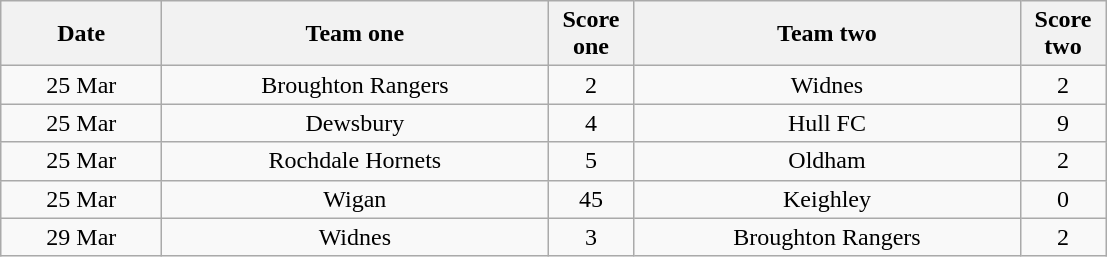<table class="wikitable" style="text-align: center">
<tr>
<th width=100>Date</th>
<th width=250>Team one</th>
<th width=50>Score one</th>
<th width=250>Team two</th>
<th width=50>Score two</th>
</tr>
<tr>
<td>25 Mar</td>
<td>Broughton Rangers</td>
<td>2</td>
<td>Widnes</td>
<td>2</td>
</tr>
<tr>
<td>25 Mar</td>
<td>Dewsbury</td>
<td>4</td>
<td>Hull FC</td>
<td>9</td>
</tr>
<tr>
<td>25 Mar</td>
<td>Rochdale Hornets</td>
<td>5</td>
<td>Oldham</td>
<td>2</td>
</tr>
<tr>
<td>25 Mar</td>
<td>Wigan</td>
<td>45</td>
<td>Keighley</td>
<td>0</td>
</tr>
<tr>
<td>29 Mar</td>
<td>Widnes</td>
<td>3</td>
<td>Broughton Rangers</td>
<td>2</td>
</tr>
</table>
